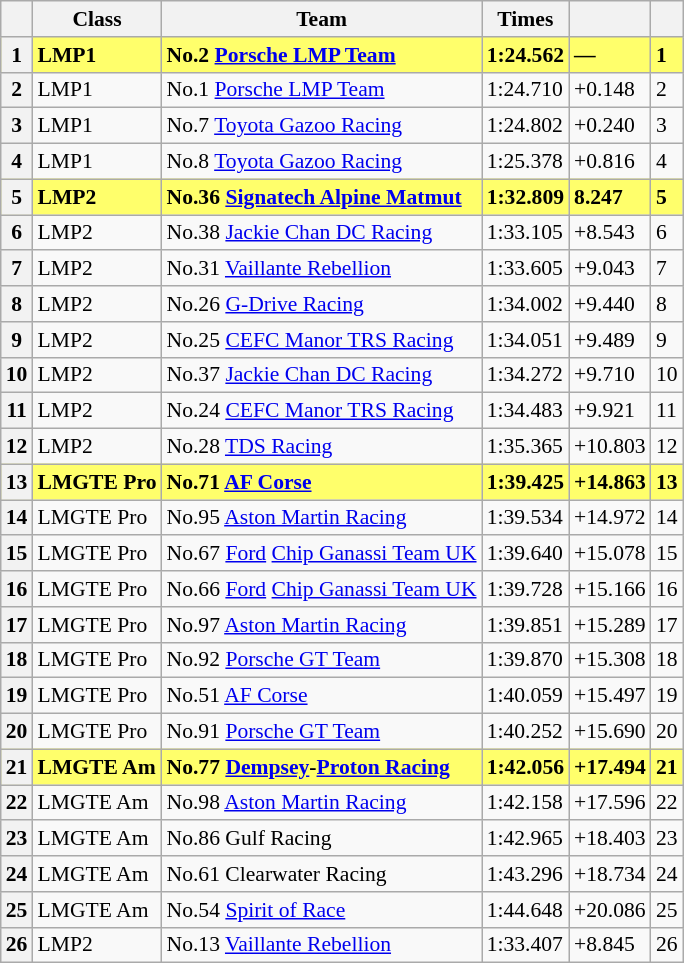<table class="wikitable" style="font-size: 90%;">
<tr>
<th scope="col"></th>
<th scope="col">Class</th>
<th scope="col">Team</th>
<th scope="col">Times</th>
<th scope="col"></th>
<th scope="col"></th>
</tr>
<tr style="font-weight:bold" bgcolor="FFFF6B">
<th scope="row">1</th>
<td>LMP1</td>
<td>No.2  <a href='#'>Porsche LMP Team</a></td>
<td>1:24.562</td>
<td>—</td>
<td>1</td>
</tr>
<tr>
<th scope="row">2</th>
<td>LMP1</td>
<td>No.1  <a href='#'>Porsche LMP Team</a></td>
<td>1:24.710</td>
<td>+0.148</td>
<td>2</td>
</tr>
<tr>
<th scope="row">3</th>
<td>LMP1</td>
<td>No.7   <a href='#'>Toyota Gazoo Racing</a></td>
<td>1:24.802</td>
<td>+0.240</td>
<td>3</td>
</tr>
<tr>
<th scope="row">4</th>
<td>LMP1</td>
<td>No.8  <a href='#'>Toyota Gazoo Racing</a></td>
<td>1:25.378</td>
<td>+0.816</td>
<td>4</td>
</tr>
<tr style="font-weight:bold" bgcolor="FFFF6B">
<th scope="row">5</th>
<td>LMP2</td>
<td>No.36  <a href='#'>Signatech Alpine Matmut</a></td>
<td>1:32.809</td>
<td>8.247</td>
<td>5</td>
</tr>
<tr>
<th scope="row">6</th>
<td>LMP2</td>
<td>No.38  <a href='#'>Jackie Chan DC Racing</a></td>
<td>1:33.105</td>
<td>+8.543</td>
<td>6</td>
</tr>
<tr>
<th scope="row">7</th>
<td>LMP2</td>
<td>No.31  <a href='#'>Vaillante Rebellion</a></td>
<td>1:33.605</td>
<td>+9.043</td>
<td>7</td>
</tr>
<tr>
<th scope="row">8</th>
<td>LMP2</td>
<td>No.26  <a href='#'>G-Drive Racing</a></td>
<td>1:34.002</td>
<td>+9.440</td>
<td>8</td>
</tr>
<tr>
<th scope="row">9</th>
<td>LMP2</td>
<td>No.25  <a href='#'>CEFC Manor TRS Racing</a></td>
<td>1:34.051</td>
<td>+9.489</td>
<td>9</td>
</tr>
<tr>
<th scope="row">10</th>
<td>LMP2</td>
<td>No.37  <a href='#'>Jackie Chan DC Racing</a></td>
<td>1:34.272</td>
<td>+9.710</td>
<td>10</td>
</tr>
<tr>
<th scope="row">11</th>
<td>LMP2</td>
<td>No.24  <a href='#'>CEFC Manor TRS Racing</a></td>
<td>1:34.483</td>
<td>+9.921</td>
<td>11</td>
</tr>
<tr>
<th scope="row">12</th>
<td>LMP2</td>
<td>No.28  <a href='#'>TDS Racing</a></td>
<td>1:35.365</td>
<td>+10.803</td>
<td>12</td>
</tr>
<tr style="font-weight:bold" bgcolor="FFFF6B">
<th scope="row">13</th>
<td>LMGTE Pro</td>
<td>No.71  <a href='#'>AF Corse</a></td>
<td>1:39.425</td>
<td>+14.863</td>
<td>13</td>
</tr>
<tr>
<th scope="row">14</th>
<td>LMGTE Pro</td>
<td>No.95  <a href='#'>Aston Martin Racing</a></td>
<td>1:39.534</td>
<td>+14.972</td>
<td>14</td>
</tr>
<tr>
<th scope="row">15</th>
<td>LMGTE Pro</td>
<td>No.67  <a href='#'>Ford</a> <a href='#'>Chip Ganassi Team UK</a></td>
<td>1:39.640</td>
<td>+15.078</td>
<td>15</td>
</tr>
<tr>
<th scope="row">16</th>
<td>LMGTE Pro</td>
<td>No.66  <a href='#'>Ford</a> <a href='#'>Chip Ganassi Team UK</a></td>
<td>1:39.728</td>
<td>+15.166</td>
<td>16</td>
</tr>
<tr>
<th scope="row">17</th>
<td>LMGTE Pro</td>
<td>No.97   <a href='#'>Aston Martin Racing</a></td>
<td>1:39.851</td>
<td>+15.289</td>
<td>17</td>
</tr>
<tr>
<th scope="row">18</th>
<td>LMGTE Pro</td>
<td>No.92  <a href='#'>Porsche GT Team</a></td>
<td>1:39.870</td>
<td>+15.308</td>
<td>18</td>
</tr>
<tr>
<th scope="row">19</th>
<td>LMGTE Pro</td>
<td>No.51  <a href='#'>AF Corse</a></td>
<td>1:40.059</td>
<td>+15.497</td>
<td>19</td>
</tr>
<tr>
<th scope="row">20</th>
<td>LMGTE Pro</td>
<td>No.91  <a href='#'>Porsche GT Team</a></td>
<td>1:40.252</td>
<td>+15.690</td>
<td>20</td>
</tr>
<tr style="font-weight:bold" bgcolor="FFFF6B">
<th scope="row">21</th>
<td>LMGTE Am</td>
<td>No.77  <a href='#'>Dempsey</a>-<a href='#'>Proton Racing</a></td>
<td>1:42.056</td>
<td>+17.494</td>
<td>21</td>
</tr>
<tr>
<th scope="row">22</th>
<td>LMGTE Am</td>
<td>No.98  <a href='#'>Aston Martin Racing</a></td>
<td>1:42.158</td>
<td>+17.596</td>
<td>22</td>
</tr>
<tr>
<th scope="row">23</th>
<td>LMGTE Am</td>
<td>No.86  Gulf Racing</td>
<td>1:42.965</td>
<td>+18.403</td>
<td>23</td>
</tr>
<tr>
<th scope="row">24</th>
<td>LMGTE Am</td>
<td>No.61  Clearwater Racing</td>
<td>1:43.296</td>
<td>+18.734</td>
<td>24</td>
</tr>
<tr>
<th scope="row">25</th>
<td>LMGTE Am</td>
<td>No.54  <a href='#'>Spirit of Race</a></td>
<td>1:44.648</td>
<td>+20.086</td>
<td>25</td>
</tr>
<tr>
<th scope="row">26</th>
<td>LMP2</td>
<td>No.13  <a href='#'>Vaillante Rebellion</a></td>
<td>1:33.407</td>
<td>+8.845</td>
<td>26</td>
</tr>
</table>
